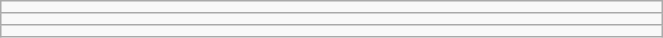<table class="wikitable" style=" text-align:center; font-size:110%;" width="35%">
<tr>
<td></td>
</tr>
<tr>
<td></td>
</tr>
<tr>
<td></td>
</tr>
</table>
